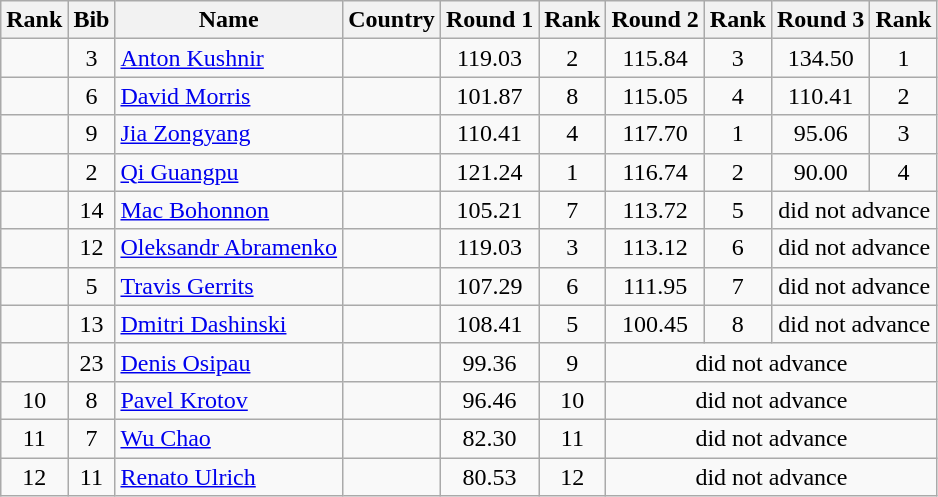<table class="wikitable sortable" style="text-align:center">
<tr>
<th>Rank</th>
<th>Bib</th>
<th>Name</th>
<th>Country</th>
<th>Round 1</th>
<th>Rank</th>
<th>Round 2</th>
<th>Rank</th>
<th>Round 3</th>
<th>Rank</th>
</tr>
<tr>
<td></td>
<td>3</td>
<td align=left><a href='#'>Anton Kushnir</a></td>
<td align=left></td>
<td>119.03</td>
<td>2</td>
<td>115.84</td>
<td>3</td>
<td>134.50</td>
<td>1</td>
</tr>
<tr>
<td></td>
<td>6</td>
<td align=left><a href='#'>David Morris</a></td>
<td align=left></td>
<td>101.87</td>
<td>8</td>
<td>115.05</td>
<td>4</td>
<td>110.41</td>
<td>2</td>
</tr>
<tr>
<td></td>
<td>9</td>
<td align=left><a href='#'>Jia Zongyang</a></td>
<td align=left></td>
<td>110.41</td>
<td>4</td>
<td>117.70</td>
<td>1</td>
<td>95.06</td>
<td>3</td>
</tr>
<tr>
<td></td>
<td>2</td>
<td align=left><a href='#'>Qi Guangpu</a></td>
<td align=left></td>
<td>121.24</td>
<td>1</td>
<td>116.74</td>
<td>2</td>
<td>90.00</td>
<td>4</td>
</tr>
<tr>
<td></td>
<td>14</td>
<td align=left><a href='#'>Mac Bohonnon</a></td>
<td align=left></td>
<td>105.21</td>
<td>7</td>
<td>113.72</td>
<td>5</td>
<td colspan=4>did not advance</td>
</tr>
<tr>
<td></td>
<td>12</td>
<td align=left><a href='#'>Oleksandr Abramenko</a></td>
<td align=left></td>
<td>119.03</td>
<td>3</td>
<td>113.12</td>
<td>6</td>
<td colspan=4>did not advance</td>
</tr>
<tr>
<td></td>
<td>5</td>
<td align=left><a href='#'>Travis Gerrits</a></td>
<td align=left></td>
<td>107.29</td>
<td>6</td>
<td>111.95</td>
<td>7</td>
<td colspan=4>did not advance</td>
</tr>
<tr>
<td></td>
<td>13</td>
<td align=left><a href='#'>Dmitri Dashinski</a></td>
<td align=left></td>
<td>108.41</td>
<td>5</td>
<td>100.45</td>
<td>8</td>
<td colspan=4>did not advance</td>
</tr>
<tr>
<td></td>
<td>23</td>
<td align=left><a href='#'>Denis Osipau</a></td>
<td align=left></td>
<td>99.36</td>
<td>9</td>
<td colspan=4>did not advance</td>
</tr>
<tr>
<td>10</td>
<td>8</td>
<td align=left><a href='#'>Pavel Krotov</a></td>
<td align=left></td>
<td>96.46</td>
<td>10</td>
<td colspan=4>did not advance</td>
</tr>
<tr>
<td>11</td>
<td>7</td>
<td align=left><a href='#'>Wu Chao</a></td>
<td align=left></td>
<td>82.30</td>
<td>11</td>
<td colspan=4>did not advance</td>
</tr>
<tr>
<td>12</td>
<td>11</td>
<td align=left><a href='#'>Renato Ulrich</a></td>
<td align=left></td>
<td>80.53</td>
<td>12</td>
<td colspan=4>did not advance</td>
</tr>
</table>
